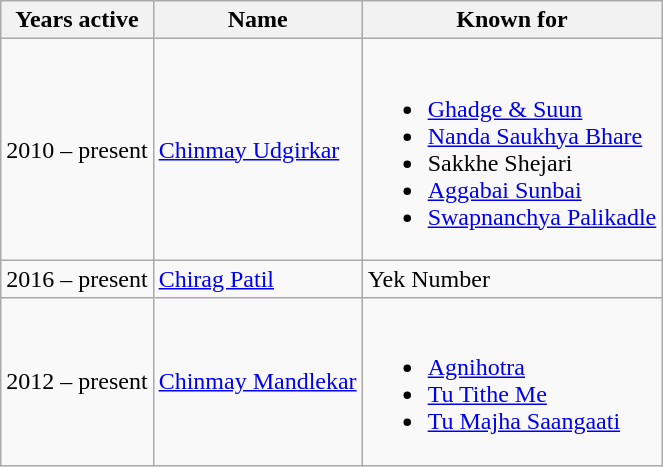<table class="wikitable">
<tr>
<th>Years active</th>
<th>Name</th>
<th>Known for</th>
</tr>
<tr>
<td>2010 – present</td>
<td><a href='#'>Chinmay Udgirkar</a></td>
<td><br><ul><li><a href='#'>Ghadge & Suun</a></li><li><a href='#'>Nanda Saukhya Bhare</a></li><li>Sakkhe Shejari</li><li><a href='#'>Aggabai Sunbai</a></li><li><a href='#'>Swapnanchya Palikadle</a></li></ul></td>
</tr>
<tr>
<td>2016 – present</td>
<td><a href='#'>Chirag Patil</a></td>
<td>Yek Number</td>
</tr>
<tr>
<td>2012 – present</td>
<td><a href='#'>Chinmay Mandlekar</a></td>
<td><br><ul><li><a href='#'>Agnihotra</a></li><li><a href='#'>Tu Tithe Me</a></li><li><a href='#'>Tu Majha Saangaati</a></li></ul></td>
</tr>
</table>
